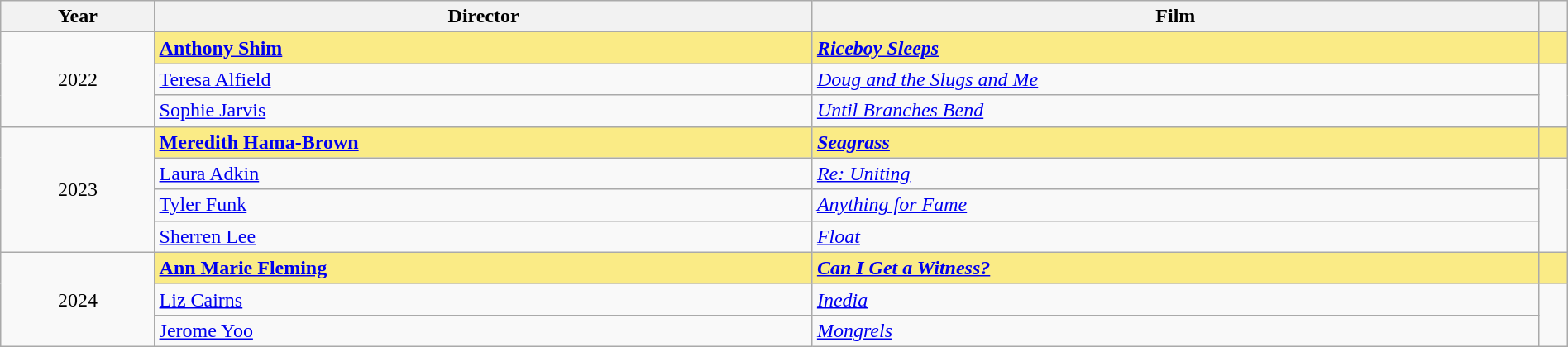<table class="wikitable" width="100%" cellpadding="5">
<tr>
<th>Year</th>
<th>Director</th>
<th>Film</th>
<th></th>
</tr>
<tr>
<td style="text-align:center;" rowspan=3>2022</td>
<td style="background:#FAEB86;"><strong><a href='#'>Anthony Shim</a></strong></td>
<td style="background:#FAEB86;"><strong><em><a href='#'>Riceboy Sleeps</a></em></strong></td>
<td style="background:#FAEB86;"></td>
</tr>
<tr>
<td><a href='#'>Teresa Alfield</a></td>
<td><em><a href='#'>Doug and the Slugs and Me</a></em></td>
<td rowspan=2></td>
</tr>
<tr>
<td><a href='#'>Sophie Jarvis</a></td>
<td><em><a href='#'>Until Branches Bend</a></em></td>
</tr>
<tr>
<td style="text-align:center;" rowspan=4>2023</td>
<td style="background:#FAEB86;"><strong><a href='#'>Meredith Hama-Brown</a></strong></td>
<td style="background:#FAEB86;"><strong><em><a href='#'>Seagrass</a></em></strong></td>
<td style="background:#FAEB86;"></td>
</tr>
<tr>
<td><a href='#'>Laura Adkin</a></td>
<td><em><a href='#'>Re: Uniting</a></em></td>
<td rowspan=3></td>
</tr>
<tr>
<td><a href='#'>Tyler Funk</a></td>
<td><em><a href='#'>Anything for Fame</a></em></td>
</tr>
<tr>
<td><a href='#'>Sherren Lee</a></td>
<td><em><a href='#'>Float</a></em></td>
</tr>
<tr>
<td style="text-align:center;" rowspan=3>2024</td>
<td style="background:#FAEB86;"><strong><a href='#'>Ann Marie Fleming</a></strong></td>
<td style="background:#FAEB86;"><strong><em><a href='#'>Can I Get a Witness?</a></em></strong></td>
<td style="background:#FAEB86;"></td>
</tr>
<tr>
<td><a href='#'>Liz Cairns</a></td>
<td><em><a href='#'>Inedia</a></em></td>
<td rowspan=2></td>
</tr>
<tr>
<td><a href='#'>Jerome Yoo</a></td>
<td><em><a href='#'>Mongrels</a></em></td>
</tr>
</table>
